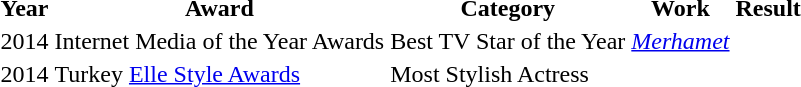<table class="sortable" class="wikitable">
<tr>
<th>Year</th>
<th>Award</th>
<th>Category</th>
<th>Work</th>
<th>Result</th>
</tr>
<tr>
<td>2014</td>
<td>Internet Media of the Year Awards</td>
<td>Best TV Star of the Year</td>
<td><em><a href='#'>Merhamet</a></em></td>
<td></td>
</tr>
<tr>
<td>2014</td>
<td>Turkey <a href='#'>Elle Style Awards</a></td>
<td>Most Stylish Actress</td>
<td></td>
<td></td>
</tr>
</table>
